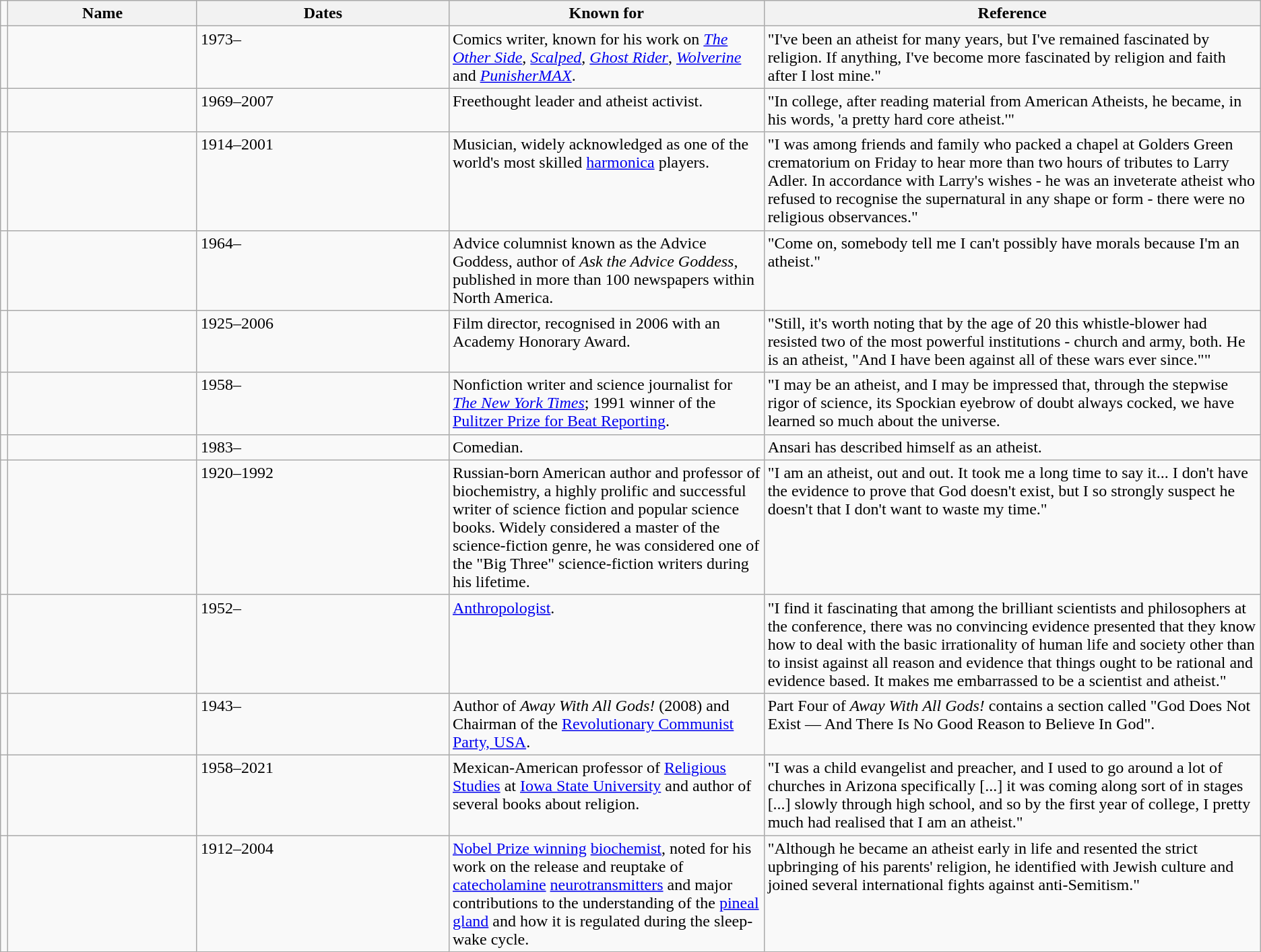<table class="wikitable sortable">
<tr style="vertical-align:top; text-align:left;">
<td></td>
<th style="width:15%;">Name</th>
<th class="unsortable"! style="width:20%;">Dates</th>
<th style="width:25%;">Known for</th>
<th class="unsortable">Reference</th>
</tr>
<tr valign="top">
<td></td>
<td></td>
<td>1973–</td>
<td>Comics writer, known for his work on <em><a href='#'>The Other Side</a></em>, <em><a href='#'>Scalped</a></em>, <em><a href='#'>Ghost Rider</a></em>, <em><a href='#'>Wolverine</a></em> and <em><a href='#'>PunisherMAX</a></em>.</td>
<td>"I've been an atheist for many years, but I've remained fascinated by religion. If anything, I've become more fascinated by religion and faith after I lost mine."</td>
</tr>
<tr valign="top">
<td></td>
<td></td>
<td>1969–2007</td>
<td>Freethought leader and atheist activist.</td>
<td>"In college, after reading material from American Atheists, he became, in his words, 'a pretty hard core atheist.'"</td>
</tr>
<tr valign="top">
<td></td>
<td></td>
<td>1914–2001</td>
<td>Musician, widely acknowledged as one of the world's most skilled <a href='#'>harmonica</a> players.</td>
<td>"I was among friends and family who packed a chapel at Golders Green crematorium on Friday to hear more than two hours of tributes to Larry Adler. In accordance with Larry's wishes - he was an inveterate atheist who refused to recognise the supernatural in any shape or form - there were no religious observances."</td>
</tr>
<tr valign="top">
<td></td>
<td></td>
<td>1964–</td>
<td>Advice columnist known as the Advice Goddess, author of <em>Ask the Advice Goddess</em>, published in more than 100 newspapers within North America.</td>
<td>"Come on, somebody tell me I can't possibly have morals because I'm an atheist."</td>
</tr>
<tr valign="top">
<td></td>
<td></td>
<td>1925–2006</td>
<td>Film director, recognised in 2006 with an Academy Honorary Award.</td>
<td>"Still, it's worth noting that by the age of 20 this whistle-blower had resisted two of the most powerful institutions - church and army, both. He is an atheist, "And I have been against all of these wars ever since.""</td>
</tr>
<tr valign="top">
<td></td>
<td></td>
<td>1958–</td>
<td>Nonfiction writer and science journalist for <em><a href='#'>The New York Times</a></em>; 1991 winner of the <a href='#'>Pulitzer Prize for Beat Reporting</a>.</td>
<td>"I may be an atheist, and I may be impressed that, through the stepwise rigor of science, its Spockian eyebrow of doubt always cocked, we have learned so much about the universe.</td>
</tr>
<tr valign="top">
<td></td>
<td></td>
<td>1983–</td>
<td>Comedian.</td>
<td>Ansari has described himself as an atheist.</td>
</tr>
<tr valign="top">
<td></td>
<td></td>
<td>1920–1992</td>
<td>Russian-born American author and professor of biochemistry, a highly prolific and successful writer of science fiction and popular science books. Widely considered a master of the science-fiction genre, he was considered one of the "Big Three" science-fiction writers during his lifetime.</td>
<td>"I am an atheist, out and out. It took me a long time to say it... I don't have the evidence to prove that God doesn't exist, but I so strongly suspect he doesn't that I don't want to waste my time."</td>
</tr>
<tr valign="top">
<td></td>
<td></td>
<td>1952–</td>
<td><a href='#'>Anthropologist</a>.</td>
<td>"I find it fascinating that among the brilliant scientists and philosophers at the conference, there was no convincing evidence presented that they know how to deal with the basic irrationality of human life and society other than to insist against all reason and evidence that things ought to be rational and evidence based. It makes me embarrassed to be a scientist and atheist."</td>
</tr>
<tr valign="top">
<td></td>
<td></td>
<td>1943–</td>
<td>Author of <em>Away With All Gods!</em> (2008) and Chairman of the <a href='#'>Revolutionary Communist Party, USA</a>.</td>
<td>Part Four of <em>Away With All Gods!</em> contains a section called "God Does Not Exist — And There Is No Good Reason to Believe In God".</td>
</tr>
<tr valign="top">
<td></td>
<td></td>
<td>1958–2021</td>
<td>Mexican-American professor of <a href='#'>Religious Studies</a> at <a href='#'>Iowa State University</a> and author of several books about religion.</td>
<td>"I was a child evangelist and preacher, and I used to go around a lot of churches in Arizona specifically [...] it was coming along sort of in stages [...] slowly through high school, and so by the first year of college, I pretty much had realised that I am an atheist."</td>
</tr>
<tr valign="top">
<td></td>
<td></td>
<td>1912–2004</td>
<td><a href='#'>Nobel Prize winning</a> <a href='#'>biochemist</a>, noted for his work on the release and reuptake of <a href='#'>catecholamine</a> <a href='#'>neurotransmitters</a> and major contributions to the understanding of the <a href='#'>pineal gland</a> and how it is regulated during the sleep-wake cycle.</td>
<td>"Although he became an atheist early in life and resented the strict upbringing of his parents' religion, he identified with Jewish culture and joined several international fights against anti-Semitism."</td>
</tr>
</table>
